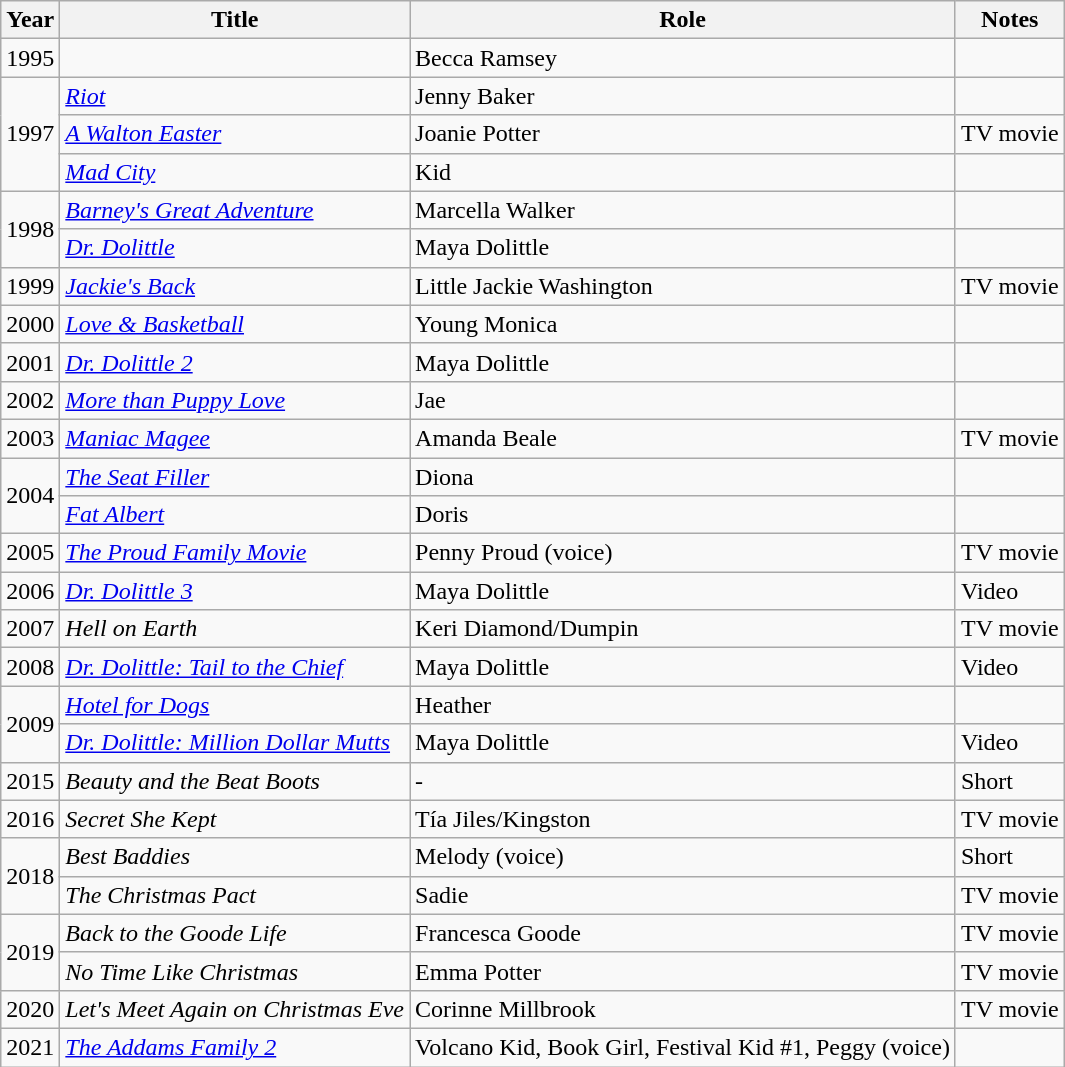<table class="wikitable sortable">
<tr>
<th>Year</th>
<th>Title</th>
<th>Role</th>
<th>Notes</th>
</tr>
<tr>
<td>1995</td>
<td><em></em></td>
<td>Becca Ramsey</td>
<td></td>
</tr>
<tr>
<td rowspan="3">1997</td>
<td><em><a href='#'>Riot</a></em></td>
<td>Jenny Baker</td>
<td></td>
</tr>
<tr>
<td><em><a href='#'>A Walton Easter</a></em></td>
<td>Joanie Potter</td>
<td>TV movie</td>
</tr>
<tr>
<td><em><a href='#'>Mad City</a></em></td>
<td>Kid</td>
<td></td>
</tr>
<tr>
<td rowspan="2">1998</td>
<td><em><a href='#'>Barney's Great Adventure</a></em></td>
<td>Marcella Walker</td>
<td></td>
</tr>
<tr>
<td><em><a href='#'>Dr. Dolittle</a></em></td>
<td>Maya Dolittle</td>
<td></td>
</tr>
<tr>
<td>1999</td>
<td><em><a href='#'>Jackie's Back</a></em></td>
<td>Little Jackie Washington</td>
<td>TV movie</td>
</tr>
<tr>
<td>2000</td>
<td><em><a href='#'>Love & Basketball</a></em></td>
<td>Young Monica</td>
<td></td>
</tr>
<tr>
<td>2001</td>
<td><em><a href='#'>Dr. Dolittle 2</a></em></td>
<td>Maya Dolittle</td>
<td></td>
</tr>
<tr>
<td>2002</td>
<td><em><a href='#'>More than Puppy Love</a></em></td>
<td>Jae</td>
<td></td>
</tr>
<tr>
<td>2003</td>
<td><em><a href='#'>Maniac Magee</a></em></td>
<td>Amanda Beale</td>
<td>TV movie</td>
</tr>
<tr>
<td rowspan="2">2004</td>
<td><em><a href='#'>The Seat Filler</a></em></td>
<td>Diona</td>
<td></td>
</tr>
<tr>
<td><em><a href='#'>Fat Albert</a></em></td>
<td>Doris</td>
<td></td>
</tr>
<tr>
<td>2005</td>
<td><em><a href='#'>The Proud Family Movie</a></em></td>
<td>Penny Proud (voice)</td>
<td>TV movie</td>
</tr>
<tr>
<td>2006</td>
<td><em><a href='#'>Dr. Dolittle 3</a></em></td>
<td>Maya Dolittle</td>
<td>Video</td>
</tr>
<tr>
<td>2007</td>
<td><em>Hell on Earth</em></td>
<td>Keri Diamond/Dumpin</td>
<td>TV movie</td>
</tr>
<tr>
<td>2008</td>
<td><em><a href='#'>Dr. Dolittle: Tail to the Chief</a></em></td>
<td>Maya Dolittle</td>
<td>Video</td>
</tr>
<tr>
<td rowspan="2">2009</td>
<td><em><a href='#'>Hotel for Dogs</a></em></td>
<td>Heather</td>
<td></td>
</tr>
<tr>
<td><em><a href='#'>Dr. Dolittle: Million Dollar Mutts</a></em></td>
<td>Maya Dolittle</td>
<td>Video</td>
</tr>
<tr>
<td>2015</td>
<td><em>Beauty and the Beat Boots</em></td>
<td>-</td>
<td>Short</td>
</tr>
<tr>
<td>2016</td>
<td><em>Secret She Kept</em></td>
<td>Tía Jiles/Kingston</td>
<td>TV movie </td>
</tr>
<tr>
<td rowspan="2">2018</td>
<td><em>Best Baddies</em></td>
<td>Melody (voice)</td>
<td>Short</td>
</tr>
<tr>
<td><em>The Christmas Pact</em></td>
<td>Sadie</td>
<td>TV movie </td>
</tr>
<tr>
<td rowspan="2">2019</td>
<td><em>Back to the Goode Life</em></td>
<td>Francesca Goode</td>
<td>TV movie </td>
</tr>
<tr>
<td><em>No Time Like Christmas</em></td>
<td>Emma Potter</td>
<td>TV movie </td>
</tr>
<tr>
<td>2020</td>
<td><em>Let's Meet Again on Christmas Eve</em></td>
<td>Corinne Millbrook</td>
<td>TV movie </td>
</tr>
<tr>
<td>2021</td>
<td><em> <a href='#'>The Addams Family 2</a></em></td>
<td>Volcano Kid, Book Girl, Festival Kid #1, Peggy (voice)</td>
<td></td>
</tr>
</table>
